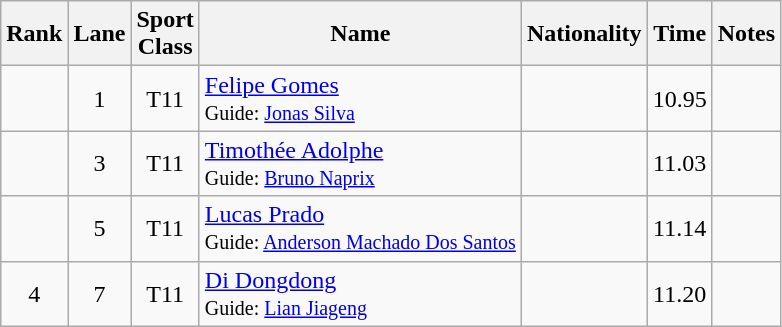<table class="wikitable sortable" style="text-align:center">
<tr>
<th>Rank</th>
<th>Lane</th>
<th>Sport<br>Class</th>
<th>Name</th>
<th>Nationality</th>
<th>Time</th>
<th>Notes</th>
</tr>
<tr>
<td></td>
<td>1</td>
<td>T11</td>
<td align=left><a href='#'>Felipe Gomes</a><br><small>Guide: <a href='#'>Jonas Silva</a></small></td>
<td align=left></td>
<td>10.95</td>
<td></td>
</tr>
<tr>
<td></td>
<td>3</td>
<td>T11</td>
<td align=left><a href='#'>Timothée Adolphe</a><br><small>Guide: <a href='#'>Bruno Naprix</a></small></td>
<td align=left></td>
<td>11.03</td>
<td></td>
</tr>
<tr>
<td></td>
<td>5</td>
<td>T11</td>
<td align=left><a href='#'>Lucas Prado</a><br><small>Guide: <a href='#'>Anderson Machado Dos Santos</a></small></td>
<td align=left></td>
<td>11.14</td>
<td></td>
</tr>
<tr>
<td>4</td>
<td>7</td>
<td>T11</td>
<td align=left><a href='#'>Di Dongdong</a><br><small>Guide: <a href='#'>Lian Jiageng</a></small></td>
<td align=left></td>
<td>11.20</td>
<td></td>
</tr>
</table>
